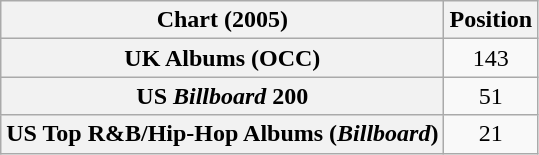<table class="wikitable sortable plainrowheaders" style="text-align:center">
<tr>
<th scope="col">Chart (2005)</th>
<th scope="col">Position</th>
</tr>
<tr>
<th scope="row">UK Albums (OCC)</th>
<td>143</td>
</tr>
<tr>
<th scope="row">US <em>Billboard</em> 200</th>
<td>51</td>
</tr>
<tr>
<th scope="row">US Top R&B/Hip-Hop Albums (<em>Billboard</em>)</th>
<td>21</td>
</tr>
</table>
